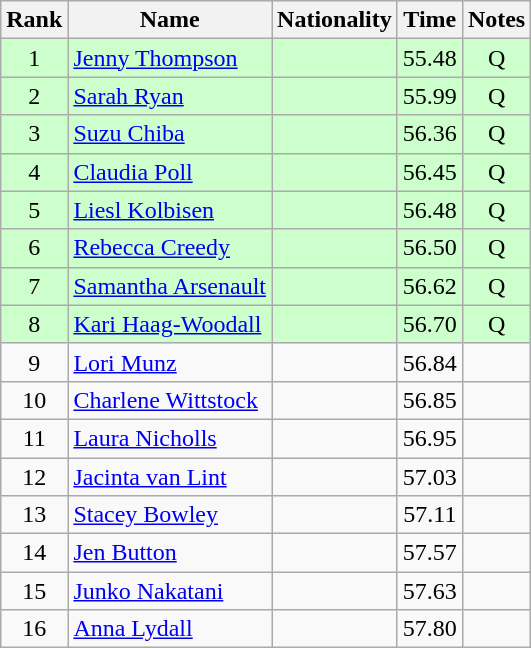<table class="wikitable sortable" style="text-align:center">
<tr>
<th>Rank</th>
<th>Name</th>
<th>Nationality</th>
<th>Time</th>
<th>Notes</th>
</tr>
<tr bgcolor=ccffcc>
<td>1</td>
<td align=left><a href='#'>Jenny Thompson</a></td>
<td align=left></td>
<td>55.48</td>
<td>Q</td>
</tr>
<tr bgcolor=ccffcc>
<td>2</td>
<td align=left><a href='#'>Sarah Ryan</a></td>
<td align=left></td>
<td>55.99</td>
<td>Q</td>
</tr>
<tr bgcolor=ccffcc>
<td>3</td>
<td align=left><a href='#'>Suzu Chiba</a></td>
<td align=left></td>
<td>56.36</td>
<td>Q</td>
</tr>
<tr bgcolor=ccffcc>
<td>4</td>
<td align=left><a href='#'>Claudia Poll</a></td>
<td align=left></td>
<td>56.45</td>
<td>Q</td>
</tr>
<tr bgcolor=ccffcc>
<td>5</td>
<td align=left><a href='#'>Liesl Kolbisen</a></td>
<td align=left></td>
<td>56.48</td>
<td>Q</td>
</tr>
<tr bgcolor=ccffcc>
<td>6</td>
<td align=left><a href='#'>Rebecca Creedy</a></td>
<td align=left></td>
<td>56.50</td>
<td>Q</td>
</tr>
<tr bgcolor=ccffcc>
<td>7</td>
<td align=left><a href='#'>Samantha Arsenault</a></td>
<td align=left></td>
<td>56.62</td>
<td>Q</td>
</tr>
<tr bgcolor=ccffcc>
<td>8</td>
<td align=left><a href='#'>Kari Haag-Woodall</a></td>
<td align=left></td>
<td>56.70</td>
<td>Q</td>
</tr>
<tr>
<td>9</td>
<td align=left><a href='#'>Lori Munz</a></td>
<td align=left></td>
<td>56.84</td>
<td></td>
</tr>
<tr>
<td>10</td>
<td align=left><a href='#'>Charlene Wittstock</a></td>
<td align=left></td>
<td>56.85</td>
<td></td>
</tr>
<tr>
<td>11</td>
<td align=left><a href='#'>Laura Nicholls</a></td>
<td align=left></td>
<td>56.95</td>
<td></td>
</tr>
<tr>
<td>12</td>
<td align=left><a href='#'>Jacinta van Lint</a></td>
<td align=left></td>
<td>57.03</td>
<td></td>
</tr>
<tr>
<td>13</td>
<td align=left><a href='#'>Stacey Bowley</a></td>
<td align=left></td>
<td>57.11</td>
<td></td>
</tr>
<tr>
<td>14</td>
<td align=left><a href='#'>Jen Button</a></td>
<td align=left></td>
<td>57.57</td>
<td></td>
</tr>
<tr>
<td>15</td>
<td align=left><a href='#'>Junko Nakatani</a></td>
<td align=left></td>
<td>57.63</td>
<td></td>
</tr>
<tr>
<td>16</td>
<td align=left><a href='#'>Anna Lydall</a></td>
<td align=left></td>
<td>57.80</td>
<td></td>
</tr>
</table>
